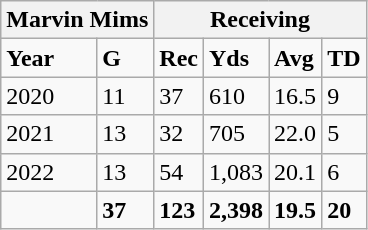<table class="wikitable">
<tr style="font-weight:bold; text-align:center;">
<th colspan="2">Marvin Mims</th>
<th colspan="4">Receiving</th>
</tr>
<tr style="font-weight:bold;">
<td>Year</td>
<td>G</td>
<td>Rec</td>
<td>Yds</td>
<td>Avg</td>
<td>TD</td>
</tr>
<tr>
<td>2020</td>
<td>11</td>
<td>37</td>
<td>610</td>
<td>16.5</td>
<td>9</td>
</tr>
<tr>
<td>2021</td>
<td>13</td>
<td>32</td>
<td>705</td>
<td>22.0</td>
<td>5</td>
</tr>
<tr>
<td>2022</td>
<td>13</td>
<td>54</td>
<td>1,083</td>
<td>20.1</td>
<td>6</td>
</tr>
<tr style="font-weight:bold;">
<td></td>
<td>37</td>
<td>123</td>
<td>2,398</td>
<td>19.5</td>
<td>20</td>
</tr>
</table>
